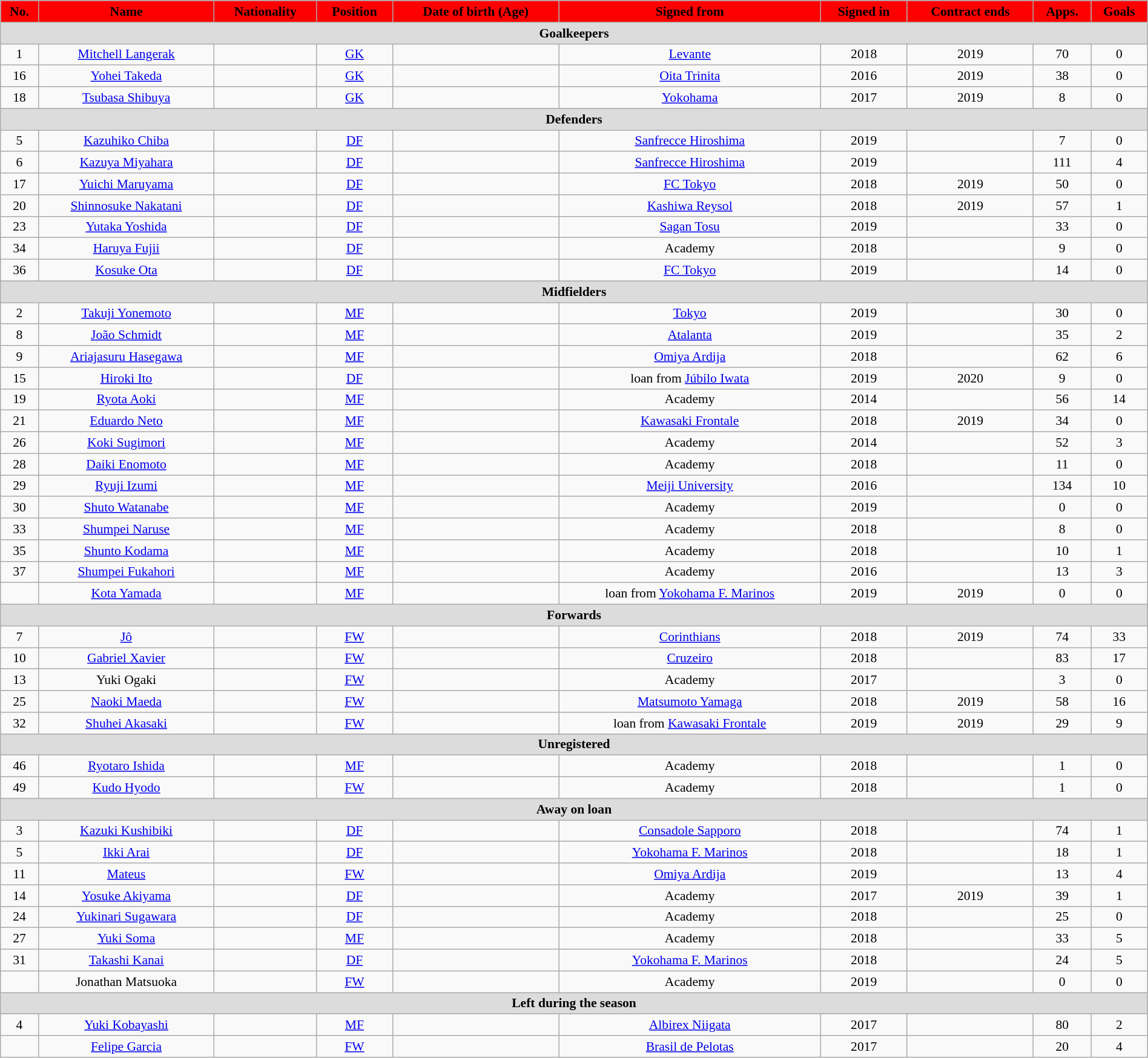<table class="wikitable"  style="text-align:center; font-size:90%; width:100%;">
<tr>
<th style="background:#FF0000; color:#000000; text-align:center;">No.</th>
<th style="background:#FF0000; color:#000000; text-align:center;">Name</th>
<th style="background:#FF0000; color:#000000; text-align:center;">Nationality</th>
<th style="background:#FF0000; color:#000000; text-align:center;">Position</th>
<th style="background:#FF0000; color:#000000; text-align:center;">Date of birth (Age)</th>
<th style="background:#FF0000; color:#000000; text-align:center;">Signed from</th>
<th style="background:#FF0000; color:#000000; text-align:center;">Signed in</th>
<th style="background:#FF0000; color:#000000; text-align:center;">Contract ends</th>
<th style="background:#FF0000; color:#000000; text-align:center;">Apps.</th>
<th style="background:#FF0000; color:#000000; text-align:center;">Goals</th>
</tr>
<tr>
<th colspan="11"  style="background:#dcdcdc; text-align:center;">Goalkeepers</th>
</tr>
<tr>
<td>1</td>
<td><a href='#'>Mitchell Langerak</a></td>
<td></td>
<td><a href='#'>GK</a></td>
<td></td>
<td><a href='#'>Levante</a></td>
<td>2018</td>
<td>2019</td>
<td>70</td>
<td>0</td>
</tr>
<tr>
<td>16</td>
<td><a href='#'>Yohei Takeda</a></td>
<td></td>
<td><a href='#'>GK</a></td>
<td></td>
<td><a href='#'>Oita Trinita</a></td>
<td>2016</td>
<td>2019</td>
<td>38</td>
<td>0</td>
</tr>
<tr>
<td>18</td>
<td><a href='#'>Tsubasa Shibuya</a></td>
<td></td>
<td><a href='#'>GK</a></td>
<td></td>
<td><a href='#'>Yokohama</a></td>
<td>2017</td>
<td>2019</td>
<td>8</td>
<td>0</td>
</tr>
<tr>
<th colspan="11"  style="background:#dcdcdc; text-align:center;">Defenders</th>
</tr>
<tr>
<td>5</td>
<td><a href='#'>Kazuhiko Chiba</a></td>
<td></td>
<td><a href='#'>DF</a></td>
<td></td>
<td><a href='#'>Sanfrecce Hiroshima</a></td>
<td>2019</td>
<td></td>
<td>7</td>
<td>0</td>
</tr>
<tr>
<td>6</td>
<td><a href='#'>Kazuya Miyahara</a></td>
<td></td>
<td><a href='#'>DF</a></td>
<td></td>
<td><a href='#'>Sanfrecce Hiroshima</a></td>
<td>2019</td>
<td></td>
<td>111</td>
<td>4</td>
</tr>
<tr>
<td>17</td>
<td><a href='#'>Yuichi Maruyama</a></td>
<td></td>
<td><a href='#'>DF</a></td>
<td></td>
<td><a href='#'>FC Tokyo</a></td>
<td>2018</td>
<td>2019</td>
<td>50</td>
<td>0</td>
</tr>
<tr>
<td>20</td>
<td><a href='#'>Shinnosuke Nakatani</a></td>
<td></td>
<td><a href='#'>DF</a></td>
<td></td>
<td><a href='#'>Kashiwa Reysol</a></td>
<td>2018</td>
<td>2019</td>
<td>57</td>
<td>1</td>
</tr>
<tr>
<td>23</td>
<td><a href='#'>Yutaka Yoshida</a></td>
<td></td>
<td><a href='#'>DF</a></td>
<td></td>
<td><a href='#'>Sagan Tosu</a></td>
<td>2019</td>
<td></td>
<td>33</td>
<td>0</td>
</tr>
<tr>
<td>34</td>
<td><a href='#'>Haruya Fujii</a></td>
<td></td>
<td><a href='#'>DF</a></td>
<td></td>
<td>Academy</td>
<td>2018</td>
<td></td>
<td>9</td>
<td>0</td>
</tr>
<tr>
<td>36</td>
<td><a href='#'>Kosuke Ota</a></td>
<td></td>
<td><a href='#'>DF</a></td>
<td></td>
<td><a href='#'>FC Tokyo</a></td>
<td>2019</td>
<td></td>
<td>14</td>
<td>0</td>
</tr>
<tr>
<th colspan="11"  style="background:#dcdcdc; text-align:center;">Midfielders</th>
</tr>
<tr>
<td>2</td>
<td><a href='#'>Takuji Yonemoto</a></td>
<td></td>
<td><a href='#'>MF</a></td>
<td></td>
<td><a href='#'>Tokyo</a></td>
<td>2019</td>
<td></td>
<td>30</td>
<td>0</td>
</tr>
<tr>
<td>8</td>
<td><a href='#'>João Schmidt</a></td>
<td></td>
<td><a href='#'>MF</a></td>
<td></td>
<td><a href='#'>Atalanta</a></td>
<td>2019</td>
<td></td>
<td>35</td>
<td>2</td>
</tr>
<tr>
<td>9</td>
<td><a href='#'>Ariajasuru Hasegawa</a></td>
<td></td>
<td><a href='#'>MF</a></td>
<td></td>
<td><a href='#'>Omiya Ardija</a></td>
<td>2018</td>
<td></td>
<td>62</td>
<td>6</td>
</tr>
<tr>
<td>15</td>
<td><a href='#'>Hiroki Ito</a></td>
<td></td>
<td><a href='#'>DF</a></td>
<td></td>
<td>loan from <a href='#'>Júbilo Iwata</a></td>
<td>2019</td>
<td>2020</td>
<td>9</td>
<td>0</td>
</tr>
<tr>
<td>19</td>
<td><a href='#'>Ryota Aoki</a></td>
<td></td>
<td><a href='#'>MF</a></td>
<td></td>
<td>Academy</td>
<td>2014</td>
<td></td>
<td>56</td>
<td>14</td>
</tr>
<tr>
<td>21</td>
<td><a href='#'>Eduardo Neto</a></td>
<td></td>
<td><a href='#'>MF</a></td>
<td></td>
<td><a href='#'>Kawasaki Frontale</a></td>
<td>2018</td>
<td>2019</td>
<td>34</td>
<td>0</td>
</tr>
<tr>
<td>26</td>
<td><a href='#'>Koki Sugimori</a></td>
<td></td>
<td><a href='#'>MF</a></td>
<td></td>
<td>Academy</td>
<td>2014</td>
<td></td>
<td>52</td>
<td>3</td>
</tr>
<tr>
<td>28</td>
<td><a href='#'>Daiki Enomoto</a></td>
<td></td>
<td><a href='#'>MF</a></td>
<td></td>
<td>Academy</td>
<td>2018</td>
<td></td>
<td>11</td>
<td>0</td>
</tr>
<tr>
<td>29</td>
<td><a href='#'>Ryuji Izumi</a></td>
<td></td>
<td><a href='#'>MF</a></td>
<td></td>
<td><a href='#'>Meiji University</a></td>
<td>2016</td>
<td></td>
<td>134</td>
<td>10</td>
</tr>
<tr>
<td>30</td>
<td><a href='#'>Shuto Watanabe</a></td>
<td></td>
<td><a href='#'>MF</a></td>
<td></td>
<td>Academy</td>
<td>2019</td>
<td></td>
<td>0</td>
<td>0</td>
</tr>
<tr>
<td>33</td>
<td><a href='#'>Shumpei Naruse</a></td>
<td></td>
<td><a href='#'>MF</a></td>
<td></td>
<td>Academy</td>
<td>2018</td>
<td></td>
<td>8</td>
<td>0</td>
</tr>
<tr>
<td>35</td>
<td><a href='#'>Shunto Kodama</a></td>
<td></td>
<td><a href='#'>MF</a></td>
<td></td>
<td>Academy</td>
<td>2018</td>
<td></td>
<td>10</td>
<td>1</td>
</tr>
<tr>
<td>37</td>
<td><a href='#'>Shumpei Fukahori</a></td>
<td></td>
<td><a href='#'>MF</a></td>
<td></td>
<td>Academy</td>
<td>2016</td>
<td></td>
<td>13</td>
<td>3</td>
</tr>
<tr>
<td></td>
<td><a href='#'>Kota Yamada</a></td>
<td></td>
<td><a href='#'>MF</a></td>
<td></td>
<td>loan from <a href='#'>Yokohama F. Marinos</a></td>
<td>2019</td>
<td>2019</td>
<td>0</td>
<td>0</td>
</tr>
<tr>
<th colspan="11"  style="background:#dcdcdc; text-align:center;">Forwards</th>
</tr>
<tr>
<td>7</td>
<td><a href='#'>Jô</a></td>
<td></td>
<td><a href='#'>FW</a></td>
<td></td>
<td><a href='#'>Corinthians</a></td>
<td>2018</td>
<td>2019</td>
<td>74</td>
<td>33</td>
</tr>
<tr>
<td>10</td>
<td><a href='#'>Gabriel Xavier</a></td>
<td></td>
<td><a href='#'>FW</a></td>
<td></td>
<td><a href='#'>Cruzeiro</a></td>
<td>2018</td>
<td></td>
<td>83</td>
<td>17</td>
</tr>
<tr>
<td>13</td>
<td>Yuki Ogaki</td>
<td></td>
<td><a href='#'>FW</a></td>
<td></td>
<td>Academy</td>
<td>2017</td>
<td></td>
<td>3</td>
<td>0</td>
</tr>
<tr>
<td>25</td>
<td><a href='#'>Naoki Maeda</a></td>
<td></td>
<td><a href='#'>FW</a></td>
<td></td>
<td><a href='#'>Matsumoto Yamaga</a></td>
<td>2018</td>
<td>2019</td>
<td>58</td>
<td>16</td>
</tr>
<tr>
<td>32</td>
<td><a href='#'>Shuhei Akasaki</a></td>
<td></td>
<td><a href='#'>FW</a></td>
<td></td>
<td>loan from <a href='#'>Kawasaki Frontale</a></td>
<td>2019</td>
<td>2019</td>
<td>29</td>
<td>9</td>
</tr>
<tr>
<th colspan="11"  style="background:#dcdcdc; text-align:center;">Unregistered</th>
</tr>
<tr>
<td>46</td>
<td><a href='#'>Ryotaro Ishida</a></td>
<td></td>
<td><a href='#'>MF</a></td>
<td></td>
<td>Academy</td>
<td>2018</td>
<td></td>
<td>1</td>
<td>0</td>
</tr>
<tr>
<td>49</td>
<td><a href='#'>Kudo Hyodo</a></td>
<td></td>
<td><a href='#'>FW</a></td>
<td></td>
<td>Academy</td>
<td>2018</td>
<td></td>
<td>1</td>
<td>0</td>
</tr>
<tr>
<th colspan="11"  style="background:#dcdcdc; text-align:center;">Away on loan</th>
</tr>
<tr>
<td>3</td>
<td><a href='#'>Kazuki Kushibiki</a></td>
<td></td>
<td><a href='#'>DF</a></td>
<td></td>
<td><a href='#'>Consadole Sapporo</a></td>
<td>2018</td>
<td></td>
<td>74</td>
<td>1</td>
</tr>
<tr>
<td>5</td>
<td><a href='#'>Ikki Arai</a></td>
<td></td>
<td><a href='#'>DF</a></td>
<td></td>
<td><a href='#'>Yokohama F. Marinos</a></td>
<td>2018</td>
<td></td>
<td>18</td>
<td>1</td>
</tr>
<tr>
<td>11</td>
<td><a href='#'>Mateus</a></td>
<td></td>
<td><a href='#'>FW</a></td>
<td></td>
<td><a href='#'>Omiya Ardija</a></td>
<td>2019</td>
<td></td>
<td>13</td>
<td>4</td>
</tr>
<tr>
<td>14</td>
<td><a href='#'>Yosuke Akiyama</a></td>
<td></td>
<td><a href='#'>DF</a></td>
<td></td>
<td>Academy</td>
<td>2017</td>
<td>2019</td>
<td>39</td>
<td>1</td>
</tr>
<tr>
<td>24</td>
<td><a href='#'>Yukinari Sugawara</a></td>
<td></td>
<td><a href='#'>DF</a></td>
<td></td>
<td>Academy</td>
<td>2018</td>
<td></td>
<td>25</td>
<td>0</td>
</tr>
<tr>
<td>27</td>
<td><a href='#'>Yuki Soma</a></td>
<td></td>
<td><a href='#'>MF</a></td>
<td></td>
<td>Academy</td>
<td>2018</td>
<td></td>
<td>33</td>
<td>5</td>
</tr>
<tr>
<td>31</td>
<td><a href='#'>Takashi Kanai</a></td>
<td></td>
<td><a href='#'>DF</a></td>
<td></td>
<td><a href='#'>Yokohama F. Marinos</a></td>
<td>2018</td>
<td></td>
<td>24</td>
<td>5</td>
</tr>
<tr>
<td></td>
<td>Jonathan Matsuoka</td>
<td></td>
<td><a href='#'>FW</a></td>
<td></td>
<td>Academy</td>
<td>2019</td>
<td></td>
<td>0</td>
<td>0</td>
</tr>
<tr>
<th colspan="11"  style="background:#dcdcdc; text-align:center;">Left during the season</th>
</tr>
<tr>
<td>4</td>
<td><a href='#'>Yuki Kobayashi</a></td>
<td></td>
<td><a href='#'>MF</a></td>
<td></td>
<td><a href='#'>Albirex Niigata</a></td>
<td>2017</td>
<td></td>
<td>80</td>
<td>2</td>
</tr>
<tr>
<td></td>
<td><a href='#'>Felipe Garcia</a></td>
<td></td>
<td><a href='#'>FW</a></td>
<td></td>
<td><a href='#'>Brasil de Pelotas</a></td>
<td>2017</td>
<td></td>
<td>20</td>
<td>4</td>
</tr>
</table>
